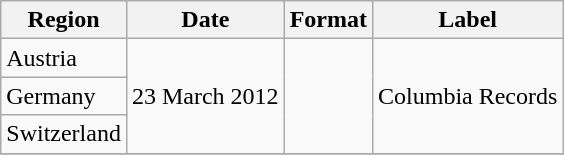<table class="wikitable">
<tr>
<th scope="col">Region</th>
<th scope="col">Date</th>
<th scope="col">Format</th>
<th scope="col">Label</th>
</tr>
<tr>
<td>Austria</td>
<td rowspan="3">23 March 2012</td>
<td rowspan="3"></td>
<td rowspan="3">Columbia Records</td>
</tr>
<tr>
<td>Germany</td>
</tr>
<tr>
<td>Switzerland</td>
</tr>
<tr>
</tr>
</table>
